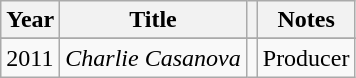<table class="wikitable sortable">
<tr>
<th>Year</th>
<th>Title</th>
<th></th>
<th class="unsortable">Notes</th>
</tr>
<tr>
</tr>
<tr>
<td>2011</td>
<td><em>Charlie Casanova </em></td>
<td></td>
<td>Producer</td>
</tr>
</table>
